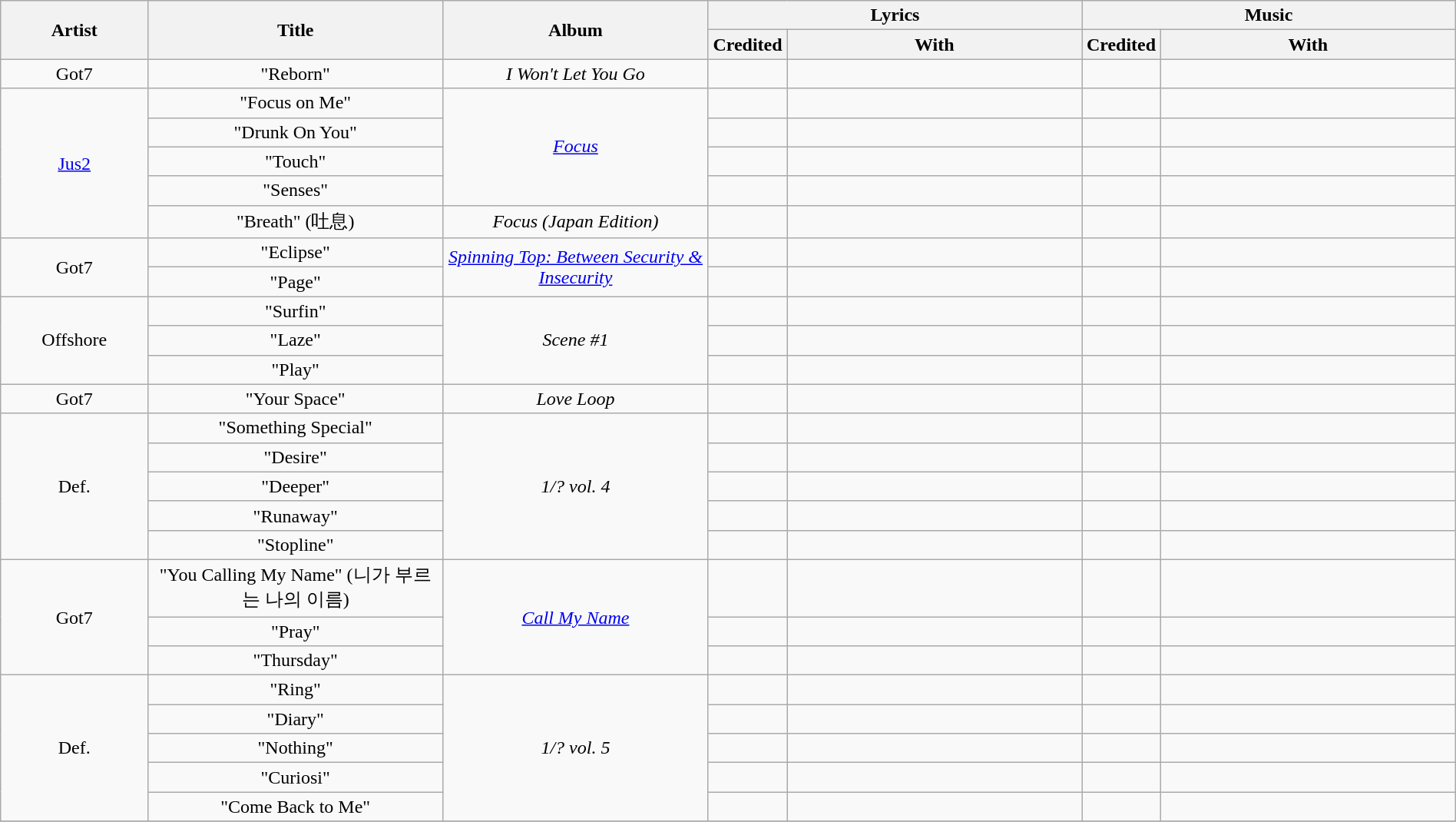<table class="wikitable" style="text-align:center; width:100%;">
<tr>
<th rowspan="2" style="width:10%;">Artist</th>
<th rowspan="2" style="width:20%;">Title</th>
<th rowspan="2" style="width:18%;">Album</th>
<th colspan="2" style="width:26%;">Lyrics</th>
<th colspan="2" style="width:26%;">Music</th>
</tr>
<tr>
<th style="width:5%;">Credited</th>
<th style="width:20%;">With</th>
<th style="width:5%;">Credited</th>
<th style="width:20%;">With</th>
</tr>
<tr>
<td>Got7</td>
<td>"Reborn"</td>
<td><em>I Won't Let You Go</em></td>
<td></td>
<td></td>
<td></td>
<td></td>
</tr>
<tr>
<td rowspan="5"><a href='#'>Jus2</a></td>
<td>"Focus on Me"</td>
<td rowspan="4"><em><a href='#'>Focus</a></em></td>
<td></td>
<td></td>
<td></td>
<td></td>
</tr>
<tr>
<td>"Drunk On You"</td>
<td></td>
<td></td>
<td></td>
<td></td>
</tr>
<tr>
<td>"Touch"</td>
<td></td>
<td></td>
<td></td>
<td></td>
</tr>
<tr>
<td>"Senses"</td>
<td></td>
<td></td>
<td></td>
<td></td>
</tr>
<tr>
<td>"Breath" (吐息)</td>
<td><em>Focus (Japan Edition)</em></td>
<td></td>
<td></td>
<td></td>
<td></td>
</tr>
<tr>
<td rowspan="2">Got7</td>
<td>"Eclipse"</td>
<td rowspan="2"><em><a href='#'>Spinning Top: Between Security & Insecurity</a></em></td>
<td></td>
<td></td>
<td></td>
<td></td>
</tr>
<tr>
<td>"Page"</td>
<td></td>
<td></td>
<td></td>
<td></td>
</tr>
<tr>
<td rowspan="3">Offshore</td>
<td>"Surfin" </td>
<td rowspan="3"><em>Scene #1</em></td>
<td></td>
<td></td>
<td></td>
<td></td>
</tr>
<tr>
<td>"Laze" </td>
<td></td>
<td></td>
<td></td>
<td></td>
</tr>
<tr>
<td>"Play" </td>
<td></td>
<td></td>
<td></td>
<td></td>
</tr>
<tr>
<td>Got7</td>
<td>"Your Space"</td>
<td><em>Love Loop</em></td>
<td></td>
<td></td>
<td></td>
<td></td>
</tr>
<tr>
<td rowspan="5">Def.</td>
<td>"Something Special"</td>
<td rowspan="5"><em>1/? vol. 4</em></td>
<td></td>
<td></td>
<td></td>
<td></td>
</tr>
<tr>
<td>"Desire"</td>
<td></td>
<td></td>
<td></td>
<td></td>
</tr>
<tr>
<td>"Deeper"</td>
<td></td>
<td></td>
<td></td>
<td></td>
</tr>
<tr>
<td>"Runaway"</td>
<td></td>
<td></td>
<td></td>
<td></td>
</tr>
<tr>
<td>"Stopline" </td>
<td></td>
<td></td>
<td></td>
<td></td>
</tr>
<tr>
<td rowspan="3">Got7</td>
<td>"You Calling My Name" (니가 부르는 나의 이름)</td>
<td rowspan="3"><em><a href='#'>Call My Name</a></em></td>
<td></td>
<td></td>
<td></td>
<td></td>
</tr>
<tr>
<td>"Pray"</td>
<td></td>
<td></td>
<td></td>
<td></td>
</tr>
<tr>
<td>"Thursday"</td>
<td></td>
<td></td>
<td></td>
<td></td>
</tr>
<tr>
<td rowspan="5">Def.</td>
<td>"Ring"</td>
<td rowspan="5"><em>1/? vol. 5</em></td>
<td></td>
<td></td>
<td></td>
<td></td>
</tr>
<tr>
<td>"Diary"</td>
<td></td>
<td></td>
<td></td>
<td></td>
</tr>
<tr>
<td>"Nothing"</td>
<td></td>
<td></td>
<td></td>
<td></td>
</tr>
<tr>
<td>"Curiosi"</td>
<td></td>
<td></td>
<td></td>
<td></td>
</tr>
<tr>
<td>"Come Back to Me"</td>
<td></td>
<td></td>
<td></td>
<td></td>
</tr>
<tr>
</tr>
</table>
